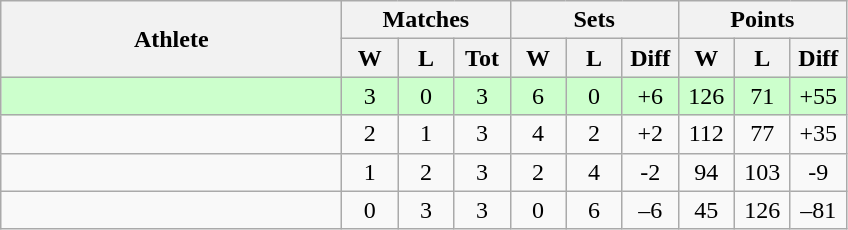<table class=wikitable style="text-align:center">
<tr>
<th rowspan=2 width=220>Athlete</th>
<th colspan=3 width=90>Matches</th>
<th colspan=3 width=90>Sets</th>
<th colspan=3 width=90>Points</th>
</tr>
<tr>
<th width=30>W</th>
<th width=30>L</th>
<th width=30>Tot</th>
<th width=30>W</th>
<th width=30>L</th>
<th width=30>Diff</th>
<th width=30>W</th>
<th width=30>L</th>
<th width=30>Diff</th>
</tr>
<tr bgcolor=ccffcc>
<td style="text-align:left"></td>
<td>3</td>
<td>0</td>
<td>3</td>
<td>6</td>
<td>0</td>
<td>+6</td>
<td>126</td>
<td>71</td>
<td>+55</td>
</tr>
<tr>
<td style="text-align:left"></td>
<td>2</td>
<td>1</td>
<td>3</td>
<td>4</td>
<td>2</td>
<td>+2</td>
<td>112</td>
<td>77</td>
<td>+35</td>
</tr>
<tr>
<td style="text-align:left"></td>
<td>1</td>
<td>2</td>
<td>3</td>
<td>2</td>
<td>4</td>
<td>-2</td>
<td>94</td>
<td>103</td>
<td>-9</td>
</tr>
<tr>
<td style="text-align:left"></td>
<td>0</td>
<td>3</td>
<td>3</td>
<td>0</td>
<td>6</td>
<td>–6</td>
<td>45</td>
<td>126</td>
<td>–81</td>
</tr>
</table>
